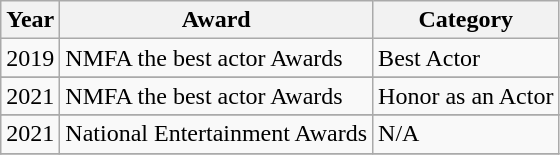<table class="wikitable">
<tr>
<th>Year</th>
<th>Award</th>
<th>Category</th>
</tr>
<tr>
<td>2019</td>
<td>NMFA the best actor Awards</td>
<td>Best Actor</td>
</tr>
<tr>
</tr>
<tr>
<td>2021</td>
<td>NMFA the best actor Awards</td>
<td>Honor as an Actor</td>
</tr>
<tr>
</tr>
<tr>
<td>2021</td>
<td>National Entertainment Awards</td>
<td>N/A</td>
</tr>
<tr>
</tr>
</table>
